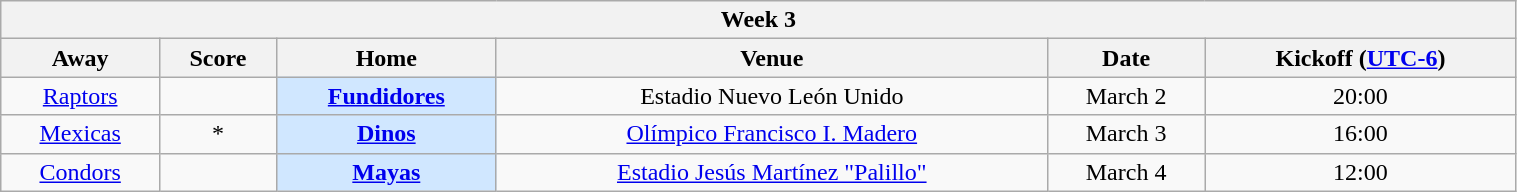<table class="wikitable mw-collapsible mw-collapsed" style="width:80%;">
<tr>
<th colspan="8">Week 3</th>
</tr>
<tr>
<th>Away</th>
<th>Score</th>
<th>Home</th>
<th>Venue</th>
<th>Date</th>
<th>Kickoff (<a href='#'>UTC-6</a>)</th>
</tr>
<tr align="center">
<td><a href='#'>Raptors</a></td>
<td></td>
<td bgcolor="#D0E7FF"><strong><a href='#'>Fundidores</a></strong></td>
<td>Estadio Nuevo León Unido</td>
<td>March 2</td>
<td>20:00</td>
</tr>
<tr align="center">
<td><a href='#'>Mexicas</a></td>
<td> *</td>
<td bgcolor="#D0E7FF"><strong><a href='#'>Dinos</a></strong></td>
<td><a href='#'>Olímpico Francisco I. Madero</a></td>
<td>March 3</td>
<td>16:00</td>
</tr>
<tr align="center">
<td><a href='#'>Condors</a></td>
<td></td>
<td bgcolor="#D0E7FF"><strong><a href='#'>Mayas</a></strong></td>
<td><a href='#'>Estadio Jesús Martínez "Palillo"</a></td>
<td>March 4</td>
<td>12:00</td>
</tr>
</table>
